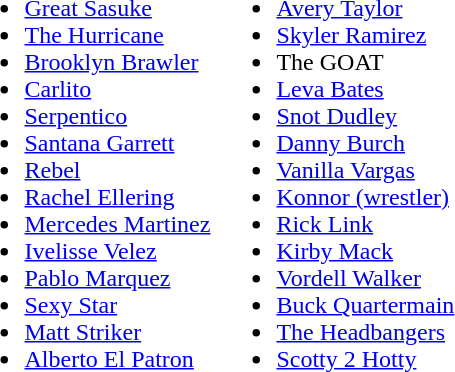<table>
<tr>
<td><br><ul><li><a href='#'>Great Sasuke</a></li><li><a href='#'>The Hurricane</a></li><li><a href='#'>Brooklyn Brawler</a></li><li><a href='#'>Carlito</a></li><li><a href='#'>Serpentico</a></li><li><a href='#'>Santana Garrett</a></li><li><a href='#'>Rebel</a></li><li><a href='#'>Rachel Ellering</a></li><li><a href='#'>Mercedes Martinez</a></li><li><a href='#'>Ivelisse Velez</a></li><li><a href='#'>Pablo Marquez</a></li><li><a href='#'>Sexy Star</a></li><li><a href='#'>Matt Striker</a></li><li><a href='#'>Alberto El Patron</a></li></ul></td>
<td><br><ul><li><a href='#'>Avery Taylor</a></li><li><a href='#'>Skyler Ramirez</a></li><li>The GOAT</li><li><a href='#'>Leva Bates</a></li><li><a href='#'>Snot Dudley</a></li><li><a href='#'>Danny Burch</a></li><li><a href='#'>Vanilla Vargas</a></li><li><a href='#'>Konnor (wrestler)</a></li><li><a href='#'>Rick Link</a></li><li><a href='#'>Kirby Mack</a></li><li><a href='#'>Vordell Walker</a></li><li><a href='#'>Buck Quartermain</a></li><li><a href='#'>The Headbangers</a></li><li><a href='#'>Scotty 2 Hotty</a></li></ul></td>
</tr>
</table>
